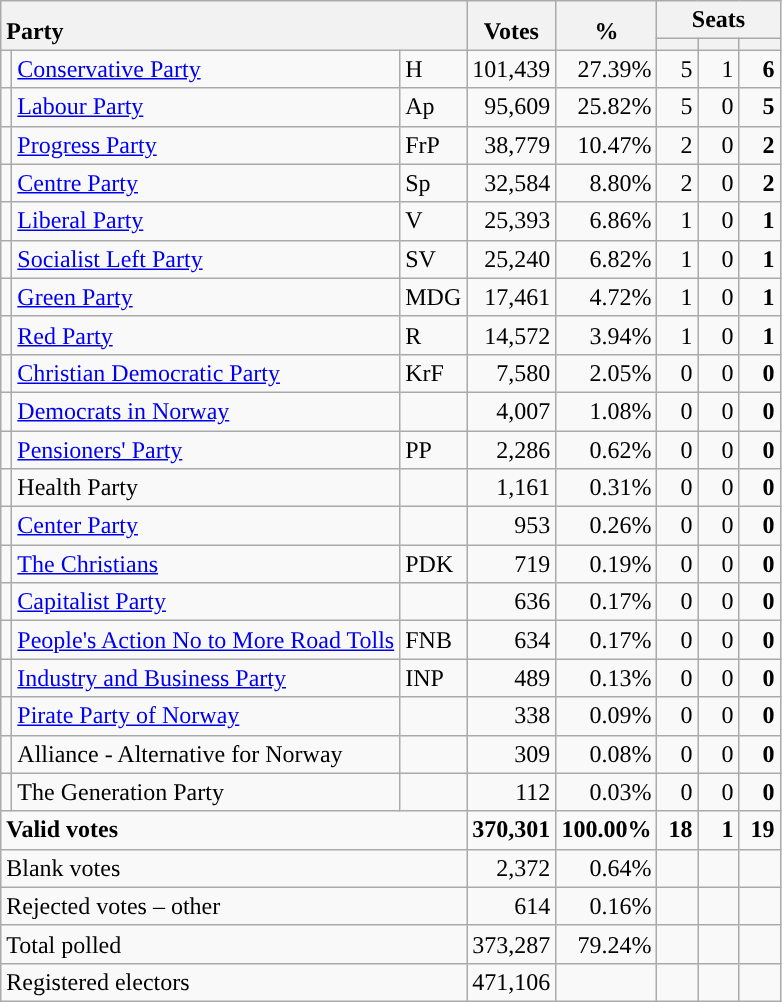<table class="wikitable" border="1" style="text-align:right;">
<tr>
<th style="text-align:left;" valign=bottom rowspan=2 colspan=3>Party</th>
<th align=center valign=bottom rowspan=2 width="50">Votes</th>
<th align=center valign=bottom rowspan=2 width="50">%</th>
<th colspan=3>Seats</th>
</tr>
<tr>
<th align=center valign=bottom width="20"><small></small></th>
<th align=center valign=bottom width="20"><small><a href='#'></a></small></th>
<th align=center valign=bottom width="20"><small></small></th>
</tr>
<tr>
<td style="color:inherit;background:"></td>
<td align=left><a href='#'>Conservative Party</a></td>
<td align=left>H</td>
<td>101,439</td>
<td>27.39%</td>
<td>5</td>
<td>1</td>
<td><strong>6</strong></td>
</tr>
<tr>
<td style="color:inherit;background:"></td>
<td align=left><a href='#'>Labour Party</a></td>
<td align=left>Ap</td>
<td>95,609</td>
<td>25.82%</td>
<td>5</td>
<td>0</td>
<td><strong>5</strong></td>
</tr>
<tr>
<td style="color:inherit;background:"></td>
<td align=left><a href='#'>Progress Party</a></td>
<td align=left>FrP</td>
<td>38,779</td>
<td>10.47%</td>
<td>2</td>
<td>0</td>
<td><strong>2</strong></td>
</tr>
<tr>
<td style="color:inherit;background:"></td>
<td align=left><a href='#'>Centre Party</a></td>
<td align=left>Sp</td>
<td>32,584</td>
<td>8.80%</td>
<td>2</td>
<td>0</td>
<td><strong>2</strong></td>
</tr>
<tr>
<td style="color:inherit;background:"></td>
<td align=left><a href='#'>Liberal Party</a></td>
<td align=left>V</td>
<td>25,393</td>
<td>6.86%</td>
<td>1</td>
<td>0</td>
<td><strong>1</strong></td>
</tr>
<tr>
<td style="color:inherit;background:"></td>
<td align=left><a href='#'>Socialist Left Party</a></td>
<td align=left>SV</td>
<td>25,240</td>
<td>6.82%</td>
<td>1</td>
<td>0</td>
<td><strong>1</strong></td>
</tr>
<tr>
<td style="color:inherit;background:"></td>
<td align=left><a href='#'>Green Party</a></td>
<td align=left>MDG</td>
<td>17,461</td>
<td>4.72%</td>
<td>1</td>
<td>0</td>
<td><strong>1</strong></td>
</tr>
<tr>
<td style="color:inherit;background:"></td>
<td align=left><a href='#'>Red Party</a></td>
<td align=left>R</td>
<td>14,572</td>
<td>3.94%</td>
<td>1</td>
<td>0</td>
<td><strong>1</strong></td>
</tr>
<tr>
<td style="color:inherit;background:"></td>
<td align=left><a href='#'>Christian Democratic Party</a></td>
<td align=left>KrF</td>
<td>7,580</td>
<td>2.05%</td>
<td>0</td>
<td>0</td>
<td><strong>0</strong></td>
</tr>
<tr>
<td style="color:inherit;background:"></td>
<td align=left><a href='#'>Democrats in Norway</a></td>
<td align=left></td>
<td>4,007</td>
<td>1.08%</td>
<td>0</td>
<td>0</td>
<td><strong>0</strong></td>
</tr>
<tr>
<td style="color:inherit;background:"></td>
<td align=left><a href='#'>Pensioners' Party</a></td>
<td align=left>PP</td>
<td>2,286</td>
<td>0.62%</td>
<td>0</td>
<td>0</td>
<td><strong>0</strong></td>
</tr>
<tr>
<td></td>
<td align=left>Health Party</td>
<td align=left></td>
<td>1,161</td>
<td>0.31%</td>
<td>0</td>
<td>0</td>
<td><strong>0</strong></td>
</tr>
<tr>
<td style="color:inherit;background:"></td>
<td align=left><a href='#'>Center Party</a></td>
<td align=left></td>
<td>953</td>
<td>0.26%</td>
<td>0</td>
<td>0</td>
<td><strong>0</strong></td>
</tr>
<tr>
<td style="color:inherit;background:"></td>
<td align=left><a href='#'>The Christians</a></td>
<td align=left>PDK</td>
<td>719</td>
<td>0.19%</td>
<td>0</td>
<td>0</td>
<td><strong>0</strong></td>
</tr>
<tr>
<td style="color:inherit;background:"></td>
<td align=left><a href='#'>Capitalist Party</a></td>
<td align=left></td>
<td>636</td>
<td>0.17%</td>
<td>0</td>
<td>0</td>
<td><strong>0</strong></td>
</tr>
<tr>
<td style="color:inherit;background:"></td>
<td align=left><a href='#'>People's Action No to More Road Tolls</a></td>
<td align=left>FNB</td>
<td>634</td>
<td>0.17%</td>
<td>0</td>
<td>0</td>
<td><strong>0</strong></td>
</tr>
<tr>
<td style="color:inherit;background:"></td>
<td align=left><a href='#'>Industry and Business Party</a></td>
<td align=left>INP</td>
<td>489</td>
<td>0.13%</td>
<td>0</td>
<td>0</td>
<td><strong>0</strong></td>
</tr>
<tr>
<td style="color:inherit;background:"></td>
<td align=left><a href='#'>Pirate Party of Norway</a></td>
<td align=left></td>
<td>338</td>
<td>0.09%</td>
<td>0</td>
<td>0</td>
<td><strong>0</strong></td>
</tr>
<tr>
<td></td>
<td align=left>Alliance - Alternative for Norway</td>
<td align=left></td>
<td>309</td>
<td>0.08%</td>
<td>0</td>
<td>0</td>
<td><strong>0</strong></td>
</tr>
<tr>
<td></td>
<td align=left>The Generation Party</td>
<td align=left></td>
<td>112</td>
<td>0.03%</td>
<td>0</td>
<td>0</td>
<td><strong>0</strong></td>
</tr>
<tr style="font-weight:bold">
<td align=left colspan=3>Valid votes</td>
<td>370,301</td>
<td>100.00%</td>
<td>18</td>
<td>1</td>
<td>19</td>
</tr>
<tr>
<td align=left colspan=3>Blank votes</td>
<td>2,372</td>
<td>0.64%</td>
<td></td>
<td></td>
<td></td>
</tr>
<tr>
<td align=left colspan=3>Rejected votes – other</td>
<td>614</td>
<td>0.16%</td>
<td></td>
<td></td>
<td></td>
</tr>
<tr>
<td align=left colspan=3>Total polled</td>
<td>373,287</td>
<td>79.24%</td>
<td></td>
<td></td>
<td></td>
</tr>
<tr>
<td align=left colspan=3>Registered electors</td>
<td>471,106</td>
<td></td>
<td></td>
<td></td>
<td></td>
</tr>
</table>
